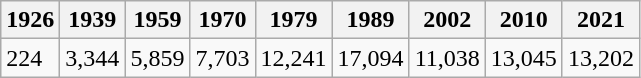<table class="wikitable">
<tr>
<th>1926</th>
<th>1939</th>
<th>1959</th>
<th>1970</th>
<th>1979</th>
<th>1989</th>
<th>2002</th>
<th>2010</th>
<th>2021</th>
</tr>
<tr>
<td>224</td>
<td>3,344</td>
<td>5,859</td>
<td>7,703</td>
<td>12,241</td>
<td>17,094</td>
<td>11,038</td>
<td>13,045</td>
<td>13,202</td>
</tr>
</table>
